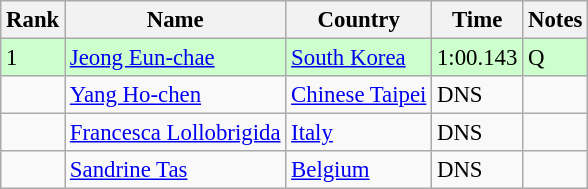<table class="wikitable" style="font-size:95%" style="text-align:center; width:35em;">
<tr>
<th>Rank</th>
<th>Name</th>
<th>Country</th>
<th>Time</th>
<th>Notes</th>
</tr>
<tr bgcolor=ccffcc>
<td>1</td>
<td align=left><a href='#'>Jeong Eun-chae</a></td>
<td align="left"> <a href='#'>South Korea</a></td>
<td>1:00.143</td>
<td>Q</td>
</tr>
<tr>
<td></td>
<td align=left><a href='#'>Yang Ho-chen</a></td>
<td align="left"> <a href='#'>Chinese Taipei</a></td>
<td>DNS</td>
<td></td>
</tr>
<tr>
<td></td>
<td align=left><a href='#'>Francesca Lollobrigida</a></td>
<td align="left"> <a href='#'>Italy</a></td>
<td>DNS</td>
<td></td>
</tr>
<tr>
<td></td>
<td align=left><a href='#'>Sandrine Tas</a></td>
<td align=left> <a href='#'>Belgium</a></td>
<td>DNS</td>
<td></td>
</tr>
</table>
